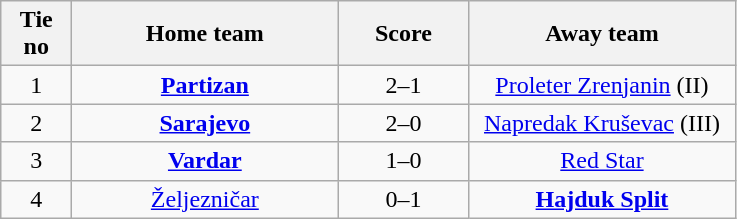<table class="wikitable" style="text-align: center">
<tr>
<th width=40>Tie no</th>
<th width=170>Home team</th>
<th width=80>Score</th>
<th width=170>Away team</th>
</tr>
<tr>
<td>1</td>
<td><strong><a href='#'>Partizan</a></strong></td>
<td>2–1</td>
<td><a href='#'>Proleter Zrenjanin</a> (II)</td>
</tr>
<tr>
<td>2</td>
<td><strong><a href='#'>Sarajevo</a></strong></td>
<td>2–0</td>
<td><a href='#'>Napredak Kruševac</a> (III)</td>
</tr>
<tr>
<td>3</td>
<td><strong><a href='#'>Vardar</a></strong></td>
<td>1–0</td>
<td><a href='#'>Red Star</a></td>
</tr>
<tr>
<td>4</td>
<td><a href='#'>Željezničar</a></td>
<td>0–1</td>
<td><strong><a href='#'>Hajduk Split</a></strong></td>
</tr>
</table>
